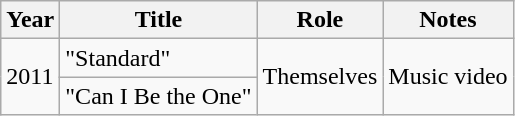<table class="wikitable">
<tr>
<th scope="col">Year</th>
<th scope="col">Title</th>
<th scope="col">Role</th>
<th scope="col">Notes</th>
</tr>
<tr>
<td rowspan="2">2011</td>
<td>"Standard"</td>
<td rowspan="2">Themselves</td>
<td rowspan="2">Music video</td>
</tr>
<tr>
<td>"Can I Be the One" </td>
</tr>
</table>
